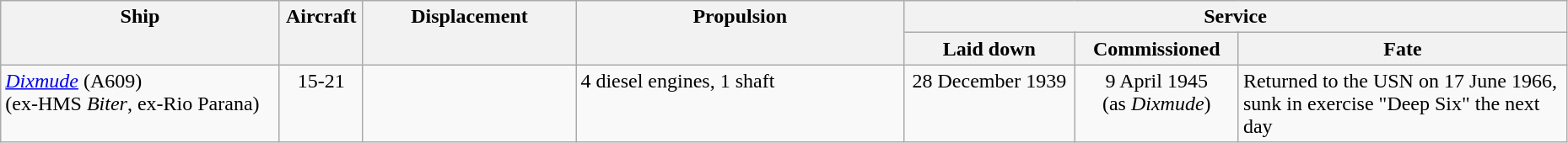<table class="wikitable" style="width:98%;">
<tr valign="top"|- valign="top">
<th style="width:17%; text-align:center;" rowspan="2">Ship</th>
<th style="width:5%; text-align:center;" rowspan="2">Aircraft</th>
<th style="width:13%; text-align:center;" rowspan="2">Displacement</th>
<th style="width:20%; text-align:center;" rowspan="2">Propulsion</th>
<th style="width:40%; text-align:center;" colspan="3">Service</th>
</tr>
<tr valign="top">
<th style="width:10%; text-align:center;">Laid down</th>
<th style="width:10%; text-align:center;">Commissioned</th>
<th style="width:20%; text-align:center;">Fate</th>
</tr>
<tr valign="top">
<td align= left><em><a href='#'>Dixmude</a></em> (A609)<br>(ex-HMS <em>Biter</em>, ex-Rio Parana)</td>
<td style="text-align:center;">15-21</td>
<td style="text-align:center;"></td>
<td align= left>4 diesel engines, 1 shaft</td>
<td style="text-align:center;">28 December 1939</td>
<td style="text-align:center;">9 April 1945<br>(as <em>Dixmude</em>)</td>
<td align= left>Returned to the USN on 17 June 1966, sunk in exercise "Deep Six" the next day</td>
</tr>
</table>
